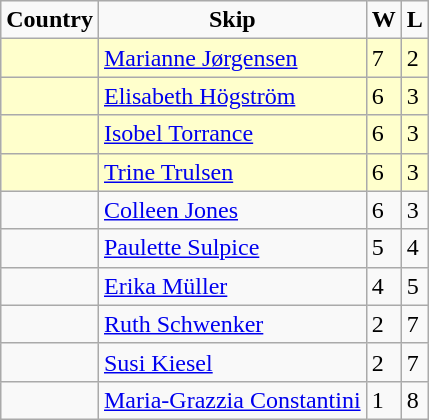<table class="wikitable">
<tr align=center>
<td><strong>Country</strong></td>
<td><strong>Skip</strong></td>
<td><strong>W</strong></td>
<td><strong>L</strong></td>
</tr>
<tr bgcolor=#ffffcc>
<td></td>
<td><a href='#'>Marianne Jørgensen</a></td>
<td>7</td>
<td>2</td>
</tr>
<tr bgcolor=#ffffcc>
<td></td>
<td><a href='#'>Elisabeth Högström</a></td>
<td>6</td>
<td>3</td>
</tr>
<tr bgcolor=#ffffcc>
<td></td>
<td><a href='#'>Isobel Torrance</a></td>
<td>6</td>
<td>3</td>
</tr>
<tr bgcolor=#ffffcc>
<td></td>
<td><a href='#'>Trine Trulsen</a></td>
<td>6</td>
<td>3</td>
</tr>
<tr>
<td></td>
<td><a href='#'>Colleen Jones</a></td>
<td>6</td>
<td>3</td>
</tr>
<tr>
<td></td>
<td><a href='#'>Paulette Sulpice</a></td>
<td>5</td>
<td>4</td>
</tr>
<tr>
<td></td>
<td><a href='#'>Erika Müller</a></td>
<td>4</td>
<td>5</td>
</tr>
<tr>
<td></td>
<td><a href='#'>Ruth Schwenker</a></td>
<td>2</td>
<td>7</td>
</tr>
<tr>
<td></td>
<td><a href='#'>Susi Kiesel</a></td>
<td>2</td>
<td>7</td>
</tr>
<tr>
<td></td>
<td><a href='#'>Maria-Grazzia Constantini</a></td>
<td>1</td>
<td>8</td>
</tr>
</table>
